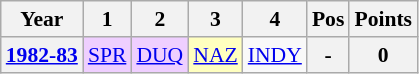<table class="wikitable" style="text-align:center; font-size:90%">
<tr>
<th>Year</th>
<th>1</th>
<th>2</th>
<th>3</th>
<th>4</th>
<th>Pos</th>
<th>Points</th>
</tr>
<tr>
<th><a href='#'>1982-83</a></th>
<td style="background:#EFCFFF;"><a href='#'>SPR</a><br></td>
<td style="background:#EFCFFF;"><a href='#'>DUQ</a><br></td>
<td style="background:#FFFFBF;"><a href='#'>NAZ</a><br></td>
<td><a href='#'>INDY</a><br><small> </small></td>
<th>-</th>
<th>0</th>
</tr>
</table>
